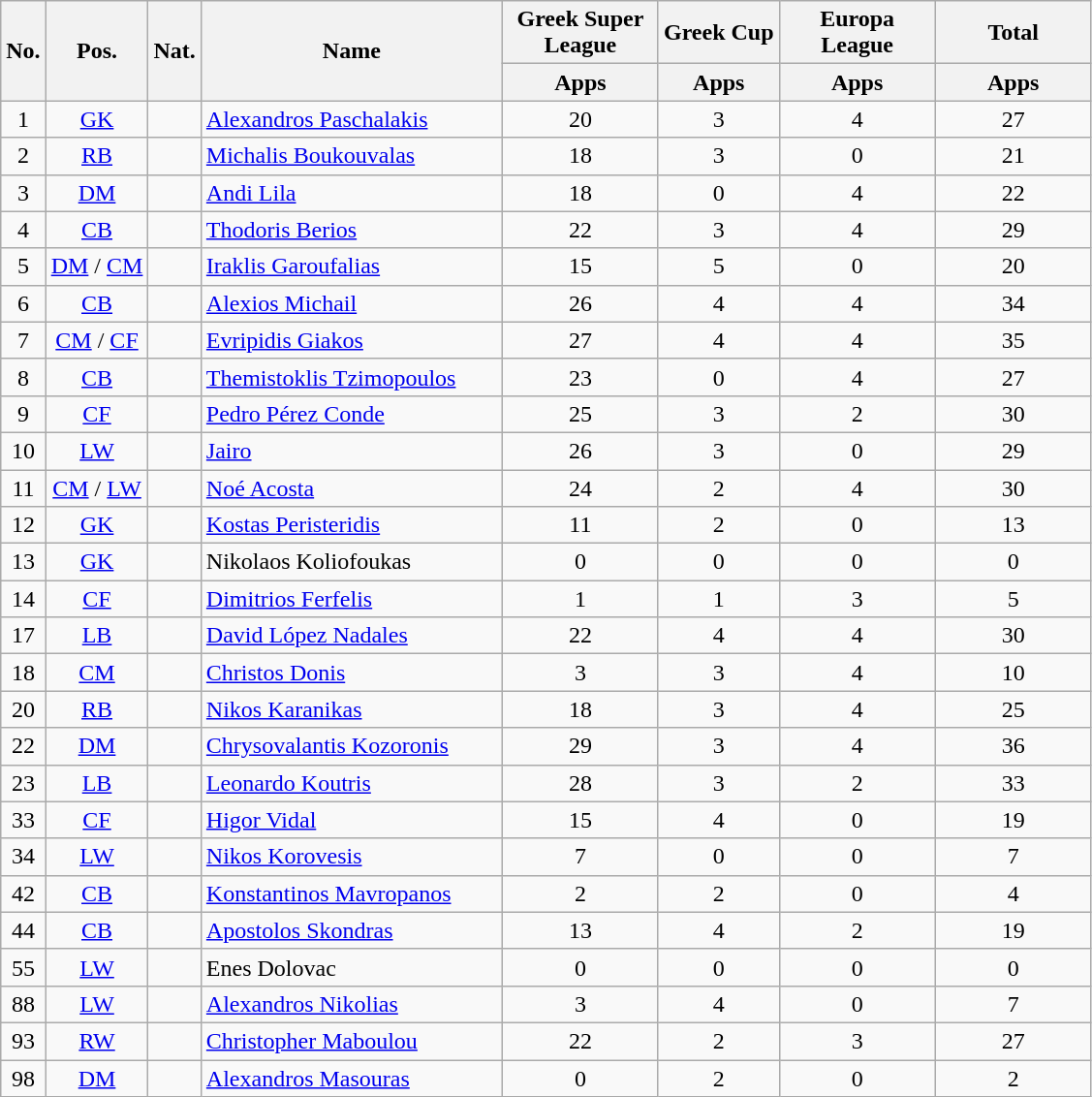<table class="wikitable sortable" style="text-align:center">
<tr>
<th rowspan="2" style="text-align:center;">No.</th>
<th rowspan="2" style="text-align:center;">Pos.</th>
<th rowspan="2" style="text-align:center;">Nat.</th>
<th rowspan="2" style="text-align:center; width:200px;">Name</th>
<th style="text-align:center; width:100px;">Greek Super League</th>
<th>Greek Cup</th>
<th style="text-align:center; width:100px;">Europa League</th>
<th style="text-align:center; width:100px;">Total</th>
</tr>
<tr>
<th style="text-align:center;">Apps</th>
<th>Apps</th>
<th style="text-align:center;">Apps</th>
<th style="text-align:center;">Apps</th>
</tr>
<tr>
<td>1</td>
<td><a href='#'>GK</a></td>
<td></td>
<td align="left"><a href='#'>Alexandros Paschalakis</a></td>
<td>20</td>
<td>3</td>
<td>4</td>
<td>27</td>
</tr>
<tr>
<td>2</td>
<td><a href='#'>RB</a></td>
<td></td>
<td align="left"><a href='#'>Michalis Boukouvalas</a></td>
<td>18</td>
<td>3</td>
<td>0</td>
<td>21</td>
</tr>
<tr>
<td>3</td>
<td><a href='#'>DM</a></td>
<td></td>
<td align="left"><a href='#'>Andi Lila</a></td>
<td>18</td>
<td>0</td>
<td>4</td>
<td>22</td>
</tr>
<tr>
<td>4</td>
<td><a href='#'>CB</a></td>
<td></td>
<td align="left"><a href='#'>Thodoris Berios</a></td>
<td>22</td>
<td>3</td>
<td>4</td>
<td>29</td>
</tr>
<tr>
<td>5</td>
<td><a href='#'>DM</a> / <a href='#'>CM</a></td>
<td></td>
<td align="left"><a href='#'>Iraklis Garoufalias</a></td>
<td>15</td>
<td>5</td>
<td>0</td>
<td>20</td>
</tr>
<tr>
<td>6</td>
<td><a href='#'>CB</a></td>
<td></td>
<td align="left"><a href='#'>Alexios Michail</a></td>
<td>26</td>
<td>4</td>
<td>4</td>
<td>34</td>
</tr>
<tr>
<td>7</td>
<td><a href='#'>CM</a> / <a href='#'>CF</a></td>
<td></td>
<td align="left"><a href='#'>Evripidis Giakos</a></td>
<td>27</td>
<td>4</td>
<td>4</td>
<td>35</td>
</tr>
<tr>
<td>8</td>
<td><a href='#'>CB</a></td>
<td></td>
<td align="left"><a href='#'>Themistoklis Tzimopoulos</a></td>
<td>23</td>
<td>0</td>
<td>4</td>
<td>27</td>
</tr>
<tr>
<td>9</td>
<td><a href='#'>CF</a></td>
<td></td>
<td align="left"><a href='#'>Pedro Pérez Conde</a></td>
<td>25</td>
<td>3</td>
<td>2</td>
<td>30</td>
</tr>
<tr>
<td>10</td>
<td><a href='#'>LW</a></td>
<td></td>
<td align="left"><a href='#'>Jairo</a></td>
<td>26</td>
<td>3</td>
<td>0</td>
<td>29</td>
</tr>
<tr>
<td>11</td>
<td><a href='#'>CM</a> / <a href='#'>LW</a></td>
<td></td>
<td align="left"><a href='#'>Noé Acosta</a></td>
<td>24</td>
<td>2</td>
<td>4</td>
<td>30</td>
</tr>
<tr>
<td>12</td>
<td><a href='#'>GK</a></td>
<td></td>
<td align="left"><a href='#'>Kostas Peristeridis</a></td>
<td>11</td>
<td>2</td>
<td>0</td>
<td>13</td>
</tr>
<tr>
<td>13</td>
<td><a href='#'>GK</a></td>
<td></td>
<td align="left">Nikolaos Koliofoukas</td>
<td>0</td>
<td>0</td>
<td>0</td>
<td>0</td>
</tr>
<tr>
<td>14</td>
<td><a href='#'>CF</a></td>
<td></td>
<td align="left"><a href='#'>Dimitrios Ferfelis</a></td>
<td>1</td>
<td>1</td>
<td>3</td>
<td>5</td>
</tr>
<tr>
<td>17</td>
<td><a href='#'>LB</a></td>
<td></td>
<td align="left"><a href='#'>David López Nadales</a></td>
<td>22</td>
<td>4</td>
<td>4</td>
<td>30</td>
</tr>
<tr>
<td>18</td>
<td><a href='#'>CM</a></td>
<td></td>
<td align="left"><a href='#'>Christos Donis</a></td>
<td>3</td>
<td>3</td>
<td>4</td>
<td>10</td>
</tr>
<tr>
<td>20</td>
<td><a href='#'>RB</a></td>
<td></td>
<td align="left"><a href='#'>Nikos Karanikas</a></td>
<td>18</td>
<td>3</td>
<td>4</td>
<td>25</td>
</tr>
<tr>
<td>22</td>
<td><a href='#'>DM</a></td>
<td></td>
<td align="left"><a href='#'>Chrysovalantis Kozoronis</a></td>
<td>29</td>
<td>3</td>
<td>4</td>
<td>36</td>
</tr>
<tr>
<td>23</td>
<td><a href='#'>LB</a></td>
<td></td>
<td align="left"><a href='#'>Leonardo Koutris</a></td>
<td>28</td>
<td>3</td>
<td>2</td>
<td>33</td>
</tr>
<tr>
<td>33</td>
<td><a href='#'>CF</a></td>
<td></td>
<td align="left"><a href='#'>Higor Vidal</a></td>
<td>15</td>
<td>4</td>
<td>0</td>
<td>19</td>
</tr>
<tr>
<td>34</td>
<td><a href='#'>LW</a></td>
<td></td>
<td align="left"><a href='#'>Nikos Korovesis</a></td>
<td>7</td>
<td>0</td>
<td>0</td>
<td>7</td>
</tr>
<tr>
<td>42</td>
<td><a href='#'>CB</a></td>
<td></td>
<td align="left"><a href='#'>Konstantinos Mavropanos</a></td>
<td>2</td>
<td>2</td>
<td>0</td>
<td>4</td>
</tr>
<tr>
<td>44</td>
<td><a href='#'>CB</a></td>
<td></td>
<td align="left"><a href='#'>Apostolos Skondras</a></td>
<td>13</td>
<td>4</td>
<td>2</td>
<td>19</td>
</tr>
<tr>
<td>55</td>
<td><a href='#'>LW</a></td>
<td></td>
<td align="left">Enes Dolovac</td>
<td>0</td>
<td>0</td>
<td>0</td>
<td>0</td>
</tr>
<tr>
<td>88</td>
<td><a href='#'>LW</a></td>
<td></td>
<td align="left"><a href='#'>Alexandros Nikolias</a></td>
<td>3</td>
<td>4</td>
<td>0</td>
<td>7</td>
</tr>
<tr>
<td>93</td>
<td><a href='#'>RW</a></td>
<td></td>
<td align="left"><a href='#'>Christopher Maboulou</a></td>
<td>22</td>
<td>2</td>
<td>3</td>
<td>27</td>
</tr>
<tr>
<td>98</td>
<td><a href='#'>DM</a></td>
<td></td>
<td align="left"><a href='#'>Alexandros Masouras</a></td>
<td>0</td>
<td>2</td>
<td>0</td>
<td>2</td>
</tr>
</table>
